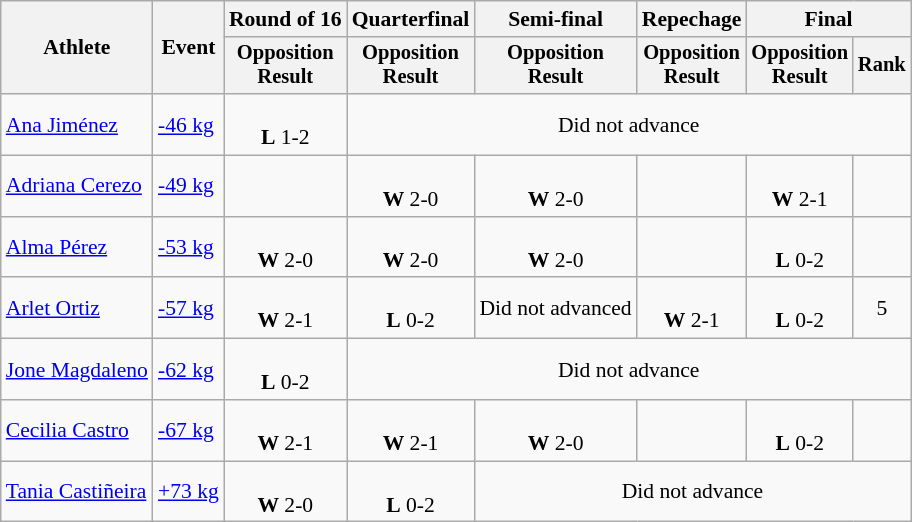<table class=wikitable style=font-size:90%;text-align:center>
<tr>
<th rowspan=2>Athlete</th>
<th rowspan=2>Event</th>
<th>Round of 16</th>
<th>Quarterfinal</th>
<th>Semi-final</th>
<th>Repechage</th>
<th colspan="2">Final</th>
</tr>
<tr style=font-size:95%>
<th>Opposition<br>Result</th>
<th>Opposition<br>Result</th>
<th>Opposition<br>Result</th>
<th>Opposition<br>Result</th>
<th>Opposition<br>Result</th>
<th>Rank</th>
</tr>
<tr>
<td align=left><a href='#'>Ana Jiménez</a></td>
<td align=left><a href='#'>-46 kg</a></td>
<td><br><strong>L</strong> 1-2</td>
<td colspan=5>Did not advance</td>
</tr>
<tr>
<td align=left><a href='#'>Adriana Cerezo</a></td>
<td align=left><a href='#'>-49 kg</a></td>
<td></td>
<td><br><strong>W</strong> 2-0</td>
<td><br><strong>W</strong> 2-0</td>
<td></td>
<td><br><strong>W</strong> 2-1</td>
<td></td>
</tr>
<tr>
<td align=left><a href='#'>Alma Pérez</a></td>
<td align=left><a href='#'>-53 kg</a></td>
<td><br><strong>W</strong> 2-0</td>
<td><br><strong>W</strong> 2-0</td>
<td><br><strong>W</strong> 2-0</td>
<td></td>
<td><br><strong>L</strong> 0-2</td>
<td></td>
</tr>
<tr>
<td align=left><a href='#'>Arlet Ortiz</a></td>
<td align=left><a href='#'>-57 kg</a></td>
<td><br><strong>W</strong> 2-1</td>
<td><br><strong>L</strong> 0-2</td>
<td>Did not advanced</td>
<td><br><strong>W</strong> 2-1</td>
<td><br><strong>L</strong> 0-2</td>
<td>5</td>
</tr>
<tr>
<td align=left><a href='#'>Jone Magdaleno</a></td>
<td align=left><a href='#'>-62 kg</a></td>
<td><br><strong>L</strong> 0-2</td>
<td colspan=5>Did not advance</td>
</tr>
<tr>
<td align=left><a href='#'>Cecilia Castro</a></td>
<td align=left><a href='#'>-67 kg</a></td>
<td><br><strong>W</strong> 2-1</td>
<td><br><strong>W</strong> 2-1</td>
<td><br><strong>W</strong> 2-0</td>
<td></td>
<td><br><strong>L</strong> 0-2</td>
<td></td>
</tr>
<tr>
<td align=left><a href='#'>Tania Castiñeira</a></td>
<td align=left><a href='#'>+73 kg</a></td>
<td><br><strong>W</strong> 2-0</td>
<td><br><strong>L</strong> 0-2</td>
<td colspan=4>Did not advance</td>
</tr>
</table>
